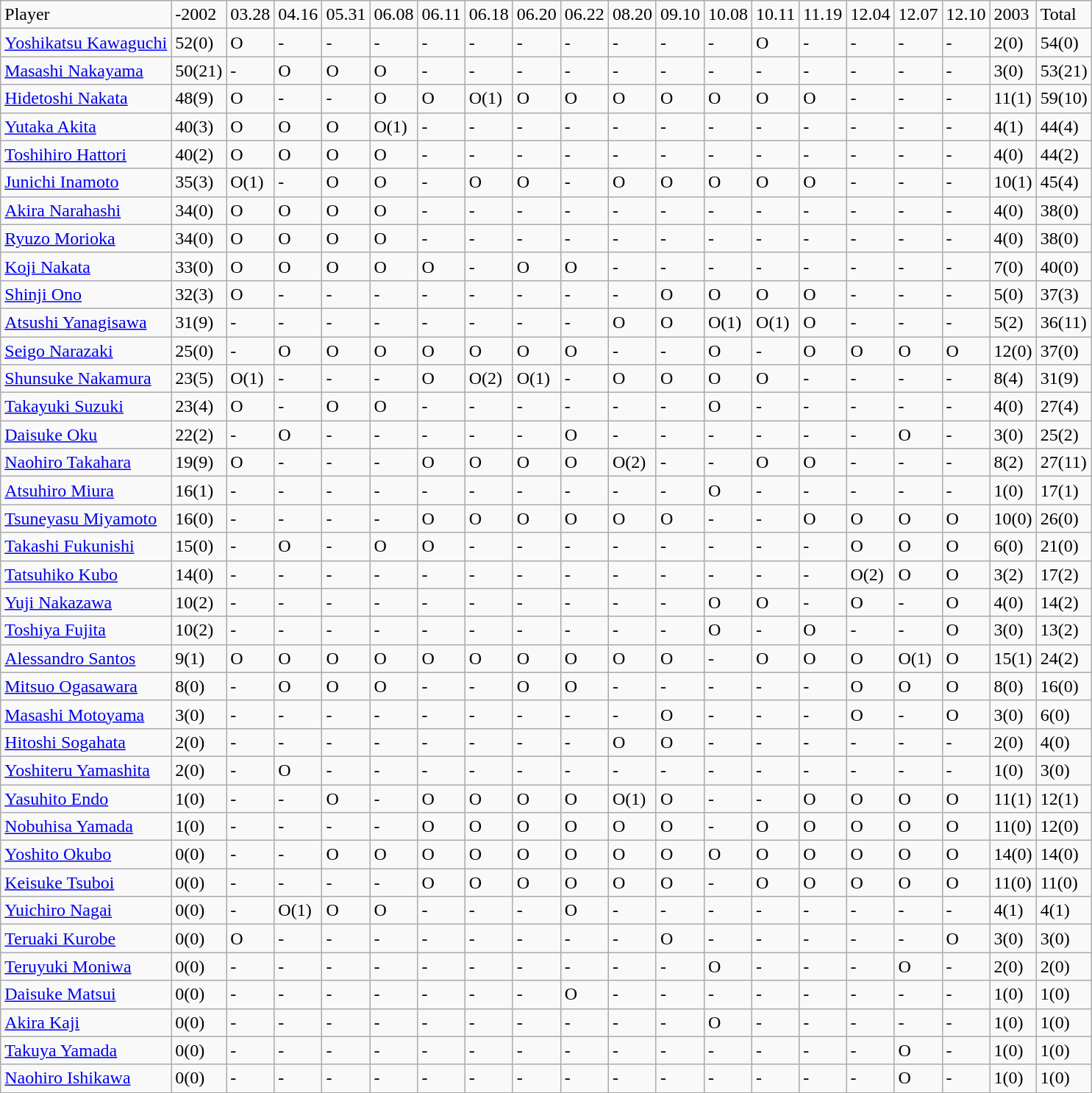<table class="wikitable" style="text-align:left;">
<tr>
<td>Player</td>
<td>-2002</td>
<td>03.28</td>
<td>04.16</td>
<td>05.31</td>
<td>06.08</td>
<td>06.11</td>
<td>06.18</td>
<td>06.20</td>
<td>06.22</td>
<td>08.20</td>
<td>09.10</td>
<td>10.08</td>
<td>10.11</td>
<td>11.19</td>
<td>12.04</td>
<td>12.07</td>
<td>12.10</td>
<td>2003</td>
<td>Total</td>
</tr>
<tr>
<td><a href='#'>Yoshikatsu Kawaguchi</a></td>
<td>52(0)</td>
<td>O</td>
<td>-</td>
<td>-</td>
<td>-</td>
<td>-</td>
<td>-</td>
<td>-</td>
<td>-</td>
<td>-</td>
<td>-</td>
<td>-</td>
<td>O</td>
<td>-</td>
<td>-</td>
<td>-</td>
<td>-</td>
<td>2(0)</td>
<td>54(0)</td>
</tr>
<tr>
<td><a href='#'>Masashi Nakayama</a></td>
<td>50(21)</td>
<td>-</td>
<td>O</td>
<td>O</td>
<td>O</td>
<td>-</td>
<td>-</td>
<td>-</td>
<td>-</td>
<td>-</td>
<td>-</td>
<td>-</td>
<td>-</td>
<td>-</td>
<td>-</td>
<td>-</td>
<td>-</td>
<td>3(0)</td>
<td>53(21)</td>
</tr>
<tr>
<td><a href='#'>Hidetoshi Nakata</a></td>
<td>48(9)</td>
<td>O</td>
<td>-</td>
<td>-</td>
<td>O</td>
<td>O</td>
<td>O(1)</td>
<td>O</td>
<td>O</td>
<td>O</td>
<td>O</td>
<td>O</td>
<td>O</td>
<td>O</td>
<td>-</td>
<td>-</td>
<td>-</td>
<td>11(1)</td>
<td>59(10)</td>
</tr>
<tr>
<td><a href='#'>Yutaka Akita</a></td>
<td>40(3)</td>
<td>O</td>
<td>O</td>
<td>O</td>
<td>O(1)</td>
<td>-</td>
<td>-</td>
<td>-</td>
<td>-</td>
<td>-</td>
<td>-</td>
<td>-</td>
<td>-</td>
<td>-</td>
<td>-</td>
<td>-</td>
<td>-</td>
<td>4(1)</td>
<td>44(4)</td>
</tr>
<tr>
<td><a href='#'>Toshihiro Hattori</a></td>
<td>40(2)</td>
<td>O</td>
<td>O</td>
<td>O</td>
<td>O</td>
<td>-</td>
<td>-</td>
<td>-</td>
<td>-</td>
<td>-</td>
<td>-</td>
<td>-</td>
<td>-</td>
<td>-</td>
<td>-</td>
<td>-</td>
<td>-</td>
<td>4(0)</td>
<td>44(2)</td>
</tr>
<tr>
<td><a href='#'>Junichi Inamoto</a></td>
<td>35(3)</td>
<td>O(1)</td>
<td>-</td>
<td>O</td>
<td>O</td>
<td>-</td>
<td>O</td>
<td>O</td>
<td>-</td>
<td>O</td>
<td>O</td>
<td>O</td>
<td>O</td>
<td>O</td>
<td>-</td>
<td>-</td>
<td>-</td>
<td>10(1)</td>
<td>45(4)</td>
</tr>
<tr>
<td><a href='#'>Akira Narahashi</a></td>
<td>34(0)</td>
<td>O</td>
<td>O</td>
<td>O</td>
<td>O</td>
<td>-</td>
<td>-</td>
<td>-</td>
<td>-</td>
<td>-</td>
<td>-</td>
<td>-</td>
<td>-</td>
<td>-</td>
<td>-</td>
<td>-</td>
<td>-</td>
<td>4(0)</td>
<td>38(0)</td>
</tr>
<tr>
<td><a href='#'>Ryuzo Morioka</a></td>
<td>34(0)</td>
<td>O</td>
<td>O</td>
<td>O</td>
<td>O</td>
<td>-</td>
<td>-</td>
<td>-</td>
<td>-</td>
<td>-</td>
<td>-</td>
<td>-</td>
<td>-</td>
<td>-</td>
<td>-</td>
<td>-</td>
<td>-</td>
<td>4(0)</td>
<td>38(0)</td>
</tr>
<tr>
<td><a href='#'>Koji Nakata</a></td>
<td>33(0)</td>
<td>O</td>
<td>O</td>
<td>O</td>
<td>O</td>
<td>O</td>
<td>-</td>
<td>O</td>
<td>O</td>
<td>-</td>
<td>-</td>
<td>-</td>
<td>-</td>
<td>-</td>
<td>-</td>
<td>-</td>
<td>-</td>
<td>7(0)</td>
<td>40(0)</td>
</tr>
<tr>
<td><a href='#'>Shinji Ono</a></td>
<td>32(3)</td>
<td>O</td>
<td>-</td>
<td>-</td>
<td>-</td>
<td>-</td>
<td>-</td>
<td>-</td>
<td>-</td>
<td>-</td>
<td>O</td>
<td>O</td>
<td>O</td>
<td>O</td>
<td>-</td>
<td>-</td>
<td>-</td>
<td>5(0)</td>
<td>37(3)</td>
</tr>
<tr>
<td><a href='#'>Atsushi Yanagisawa</a></td>
<td>31(9)</td>
<td>-</td>
<td>-</td>
<td>-</td>
<td>-</td>
<td>-</td>
<td>-</td>
<td>-</td>
<td>-</td>
<td>O</td>
<td>O</td>
<td>O(1)</td>
<td>O(1)</td>
<td>O</td>
<td>-</td>
<td>-</td>
<td>-</td>
<td>5(2)</td>
<td>36(11)</td>
</tr>
<tr>
<td><a href='#'>Seigo Narazaki</a></td>
<td>25(0)</td>
<td>-</td>
<td>O</td>
<td>O</td>
<td>O</td>
<td>O</td>
<td>O</td>
<td>O</td>
<td>O</td>
<td>-</td>
<td>-</td>
<td>O</td>
<td>-</td>
<td>O</td>
<td>O</td>
<td>O</td>
<td>O</td>
<td>12(0)</td>
<td>37(0)</td>
</tr>
<tr>
<td><a href='#'>Shunsuke Nakamura</a></td>
<td>23(5)</td>
<td>O(1)</td>
<td>-</td>
<td>-</td>
<td>-</td>
<td>O</td>
<td>O(2)</td>
<td>O(1)</td>
<td>-</td>
<td>O</td>
<td>O</td>
<td>O</td>
<td>O</td>
<td>-</td>
<td>-</td>
<td>-</td>
<td>-</td>
<td>8(4)</td>
<td>31(9)</td>
</tr>
<tr>
<td><a href='#'>Takayuki Suzuki</a></td>
<td>23(4)</td>
<td>O</td>
<td>-</td>
<td>O</td>
<td>O</td>
<td>-</td>
<td>-</td>
<td>-</td>
<td>-</td>
<td>-</td>
<td>-</td>
<td>O</td>
<td>-</td>
<td>-</td>
<td>-</td>
<td>-</td>
<td>-</td>
<td>4(0)</td>
<td>27(4)</td>
</tr>
<tr>
<td><a href='#'>Daisuke Oku</a></td>
<td>22(2)</td>
<td>-</td>
<td>O</td>
<td>-</td>
<td>-</td>
<td>-</td>
<td>-</td>
<td>-</td>
<td>O</td>
<td>-</td>
<td>-</td>
<td>-</td>
<td>-</td>
<td>-</td>
<td>-</td>
<td>O</td>
<td>-</td>
<td>3(0)</td>
<td>25(2)</td>
</tr>
<tr>
<td><a href='#'>Naohiro Takahara</a></td>
<td>19(9)</td>
<td>O</td>
<td>-</td>
<td>-</td>
<td>-</td>
<td>O</td>
<td>O</td>
<td>O</td>
<td>O</td>
<td>O(2)</td>
<td>-</td>
<td>-</td>
<td>O</td>
<td>O</td>
<td>-</td>
<td>-</td>
<td>-</td>
<td>8(2)</td>
<td>27(11)</td>
</tr>
<tr>
<td><a href='#'>Atsuhiro Miura</a></td>
<td>16(1)</td>
<td>-</td>
<td>-</td>
<td>-</td>
<td>-</td>
<td>-</td>
<td>-</td>
<td>-</td>
<td>-</td>
<td>-</td>
<td>-</td>
<td>O</td>
<td>-</td>
<td>-</td>
<td>-</td>
<td>-</td>
<td>-</td>
<td>1(0)</td>
<td>17(1)</td>
</tr>
<tr>
<td><a href='#'>Tsuneyasu Miyamoto</a></td>
<td>16(0)</td>
<td>-</td>
<td>-</td>
<td>-</td>
<td>-</td>
<td>O</td>
<td>O</td>
<td>O</td>
<td>O</td>
<td>O</td>
<td>O</td>
<td>-</td>
<td>-</td>
<td>O</td>
<td>O</td>
<td>O</td>
<td>O</td>
<td>10(0)</td>
<td>26(0)</td>
</tr>
<tr>
<td><a href='#'>Takashi Fukunishi</a></td>
<td>15(0)</td>
<td>-</td>
<td>O</td>
<td>-</td>
<td>O</td>
<td>O</td>
<td>-</td>
<td>-</td>
<td>-</td>
<td>-</td>
<td>-</td>
<td>-</td>
<td>-</td>
<td>-</td>
<td>O</td>
<td>O</td>
<td>O</td>
<td>6(0)</td>
<td>21(0)</td>
</tr>
<tr>
<td><a href='#'>Tatsuhiko Kubo</a></td>
<td>14(0)</td>
<td>-</td>
<td>-</td>
<td>-</td>
<td>-</td>
<td>-</td>
<td>-</td>
<td>-</td>
<td>-</td>
<td>-</td>
<td>-</td>
<td>-</td>
<td>-</td>
<td>-</td>
<td>O(2)</td>
<td>O</td>
<td>O</td>
<td>3(2)</td>
<td>17(2)</td>
</tr>
<tr>
<td><a href='#'>Yuji Nakazawa</a></td>
<td>10(2)</td>
<td>-</td>
<td>-</td>
<td>-</td>
<td>-</td>
<td>-</td>
<td>-</td>
<td>-</td>
<td>-</td>
<td>-</td>
<td>-</td>
<td>O</td>
<td>O</td>
<td>-</td>
<td>O</td>
<td>-</td>
<td>O</td>
<td>4(0)</td>
<td>14(2)</td>
</tr>
<tr>
<td><a href='#'>Toshiya Fujita</a></td>
<td>10(2)</td>
<td>-</td>
<td>-</td>
<td>-</td>
<td>-</td>
<td>-</td>
<td>-</td>
<td>-</td>
<td>-</td>
<td>-</td>
<td>-</td>
<td>O</td>
<td>-</td>
<td>O</td>
<td>-</td>
<td>-</td>
<td>O</td>
<td>3(0)</td>
<td>13(2)</td>
</tr>
<tr>
<td><a href='#'>Alessandro Santos</a></td>
<td>9(1)</td>
<td>O</td>
<td>O</td>
<td>O</td>
<td>O</td>
<td>O</td>
<td>O</td>
<td>O</td>
<td>O</td>
<td>O</td>
<td>O</td>
<td>-</td>
<td>O</td>
<td>O</td>
<td>O</td>
<td>O(1)</td>
<td>O</td>
<td>15(1)</td>
<td>24(2)</td>
</tr>
<tr>
<td><a href='#'>Mitsuo Ogasawara</a></td>
<td>8(0)</td>
<td>-</td>
<td>O</td>
<td>O</td>
<td>O</td>
<td>-</td>
<td>-</td>
<td>O</td>
<td>O</td>
<td>-</td>
<td>-</td>
<td>-</td>
<td>-</td>
<td>-</td>
<td>O</td>
<td>O</td>
<td>O</td>
<td>8(0)</td>
<td>16(0)</td>
</tr>
<tr>
<td><a href='#'>Masashi Motoyama</a></td>
<td>3(0)</td>
<td>-</td>
<td>-</td>
<td>-</td>
<td>-</td>
<td>-</td>
<td>-</td>
<td>-</td>
<td>-</td>
<td>-</td>
<td>O</td>
<td>-</td>
<td>-</td>
<td>-</td>
<td>O</td>
<td>-</td>
<td>O</td>
<td>3(0)</td>
<td>6(0)</td>
</tr>
<tr>
<td><a href='#'>Hitoshi Sogahata</a></td>
<td>2(0)</td>
<td>-</td>
<td>-</td>
<td>-</td>
<td>-</td>
<td>-</td>
<td>-</td>
<td>-</td>
<td>-</td>
<td>O</td>
<td>O</td>
<td>-</td>
<td>-</td>
<td>-</td>
<td>-</td>
<td>-</td>
<td>-</td>
<td>2(0)</td>
<td>4(0)</td>
</tr>
<tr>
<td><a href='#'>Yoshiteru Yamashita</a></td>
<td>2(0)</td>
<td>-</td>
<td>O</td>
<td>-</td>
<td>-</td>
<td>-</td>
<td>-</td>
<td>-</td>
<td>-</td>
<td>-</td>
<td>-</td>
<td>-</td>
<td>-</td>
<td>-</td>
<td>-</td>
<td>-</td>
<td>-</td>
<td>1(0)</td>
<td>3(0)</td>
</tr>
<tr>
<td><a href='#'>Yasuhito Endo</a></td>
<td>1(0)</td>
<td>-</td>
<td>-</td>
<td>O</td>
<td>-</td>
<td>O</td>
<td>O</td>
<td>O</td>
<td>O</td>
<td>O(1)</td>
<td>O</td>
<td>-</td>
<td>-</td>
<td>O</td>
<td>O</td>
<td>O</td>
<td>O</td>
<td>11(1)</td>
<td>12(1)</td>
</tr>
<tr>
<td><a href='#'>Nobuhisa Yamada</a></td>
<td>1(0)</td>
<td>-</td>
<td>-</td>
<td>-</td>
<td>-</td>
<td>O</td>
<td>O</td>
<td>O</td>
<td>O</td>
<td>O</td>
<td>O</td>
<td>-</td>
<td>O</td>
<td>O</td>
<td>O</td>
<td>O</td>
<td>O</td>
<td>11(0)</td>
<td>12(0)</td>
</tr>
<tr>
<td><a href='#'>Yoshito Okubo</a></td>
<td>0(0)</td>
<td>-</td>
<td>-</td>
<td>O</td>
<td>O</td>
<td>O</td>
<td>O</td>
<td>O</td>
<td>O</td>
<td>O</td>
<td>O</td>
<td>O</td>
<td>O</td>
<td>O</td>
<td>O</td>
<td>O</td>
<td>O</td>
<td>14(0)</td>
<td>14(0)</td>
</tr>
<tr>
<td><a href='#'>Keisuke Tsuboi</a></td>
<td>0(0)</td>
<td>-</td>
<td>-</td>
<td>-</td>
<td>-</td>
<td>O</td>
<td>O</td>
<td>O</td>
<td>O</td>
<td>O</td>
<td>O</td>
<td>-</td>
<td>O</td>
<td>O</td>
<td>O</td>
<td>O</td>
<td>O</td>
<td>11(0)</td>
<td>11(0)</td>
</tr>
<tr>
<td><a href='#'>Yuichiro Nagai</a></td>
<td>0(0)</td>
<td>-</td>
<td>O(1)</td>
<td>O</td>
<td>O</td>
<td>-</td>
<td>-</td>
<td>-</td>
<td>O</td>
<td>-</td>
<td>-</td>
<td>-</td>
<td>-</td>
<td>-</td>
<td>-</td>
<td>-</td>
<td>-</td>
<td>4(1)</td>
<td>4(1)</td>
</tr>
<tr>
<td><a href='#'>Teruaki Kurobe</a></td>
<td>0(0)</td>
<td>O</td>
<td>-</td>
<td>-</td>
<td>-</td>
<td>-</td>
<td>-</td>
<td>-</td>
<td>-</td>
<td>-</td>
<td>O</td>
<td>-</td>
<td>-</td>
<td>-</td>
<td>-</td>
<td>-</td>
<td>O</td>
<td>3(0)</td>
<td>3(0)</td>
</tr>
<tr>
<td><a href='#'>Teruyuki Moniwa</a></td>
<td>0(0)</td>
<td>-</td>
<td>-</td>
<td>-</td>
<td>-</td>
<td>-</td>
<td>-</td>
<td>-</td>
<td>-</td>
<td>-</td>
<td>-</td>
<td>O</td>
<td>-</td>
<td>-</td>
<td>-</td>
<td>O</td>
<td>-</td>
<td>2(0)</td>
<td>2(0)</td>
</tr>
<tr>
<td><a href='#'>Daisuke Matsui</a></td>
<td>0(0)</td>
<td>-</td>
<td>-</td>
<td>-</td>
<td>-</td>
<td>-</td>
<td>-</td>
<td>-</td>
<td>O</td>
<td>-</td>
<td>-</td>
<td>-</td>
<td>-</td>
<td>-</td>
<td>-</td>
<td>-</td>
<td>-</td>
<td>1(0)</td>
<td>1(0)</td>
</tr>
<tr>
<td><a href='#'>Akira Kaji</a></td>
<td>0(0)</td>
<td>-</td>
<td>-</td>
<td>-</td>
<td>-</td>
<td>-</td>
<td>-</td>
<td>-</td>
<td>-</td>
<td>-</td>
<td>-</td>
<td>O</td>
<td>-</td>
<td>-</td>
<td>-</td>
<td>-</td>
<td>-</td>
<td>1(0)</td>
<td>1(0)</td>
</tr>
<tr>
<td><a href='#'>Takuya Yamada</a></td>
<td>0(0)</td>
<td>-</td>
<td>-</td>
<td>-</td>
<td>-</td>
<td>-</td>
<td>-</td>
<td>-</td>
<td>-</td>
<td>-</td>
<td>-</td>
<td>-</td>
<td>-</td>
<td>-</td>
<td>-</td>
<td>O</td>
<td>-</td>
<td>1(0)</td>
<td>1(0)</td>
</tr>
<tr>
<td><a href='#'>Naohiro Ishikawa</a></td>
<td>0(0)</td>
<td>-</td>
<td>-</td>
<td>-</td>
<td>-</td>
<td>-</td>
<td>-</td>
<td>-</td>
<td>-</td>
<td>-</td>
<td>-</td>
<td>-</td>
<td>-</td>
<td>-</td>
<td>-</td>
<td>O</td>
<td>-</td>
<td>1(0)</td>
<td>1(0)</td>
</tr>
</table>
